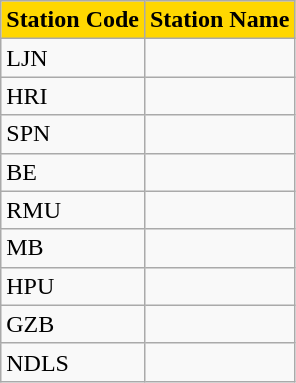<table class="wikitable">
<tr>
<th style="background-color:#FFD700">Station Code</th>
<th ! style="background-color:#FFD700">Station Name</th>
</tr>
<tr>
<td valign="top">LJN</td>
<td valign="top"></td>
</tr>
<tr>
<td valign="top">HRI</td>
<td valign="top"></td>
</tr>
<tr>
<td valign="top">SPN</td>
<td valign="top"></td>
</tr>
<tr>
<td valign="top">BE</td>
<td valign="top"></td>
</tr>
<tr>
<td valign="top">RMU</td>
<td valign="top"></td>
</tr>
<tr>
<td valign="top">MB</td>
<td valign="top"></td>
</tr>
<tr>
<td valign="top">HPU</td>
<td valign="top"></td>
</tr>
<tr>
<td valign="top">GZB</td>
<td valign="top"></td>
</tr>
<tr>
<td valign="top">NDLS</td>
<td valign="top"></td>
</tr>
</table>
